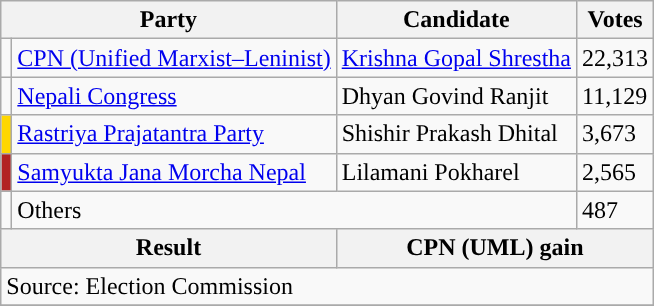<table class="wikitable">
<tr>
<th colspan="2">Party</th>
<th>Candidate</th>
<th>Votes</th>
</tr>
<tr>
<td style="background-color:"></td>
<td><a href='#'>CPN (Unified Marxist–Leninist)</a></td>
<td><a href='#'>Krishna Gopal Shrestha</a></td>
<td>22,313</td>
</tr>
<tr>
<td style="background-color:"></td>
<td><a href='#'>Nepali Congress</a></td>
<td>Dhyan Govind Ranjit</td>
<td>11,129</td>
</tr>
<tr>
<td style="background-color:gold"></td>
<td><a href='#'>Rastriya Prajatantra Party</a></td>
<td>Shishir Prakash Dhital</td>
<td>3,673</td>
</tr>
<tr>
<td style="background-color:firebrick"></td>
<td><a href='#'>Samyukta Jana Morcha Nepal</a></td>
<td>Lilamani Pokharel</td>
<td>2,565</td>
</tr>
<tr>
<td></td>
<td colspan="2">Others</td>
<td>487</td>
</tr>
<tr>
<th colspan="2">Result</th>
<th colspan="2">CPN (UML) gain</th>
</tr>
<tr>
<td colspan="4">Source: Election Commission</td>
</tr>
<tr>
</tr>
</table>
